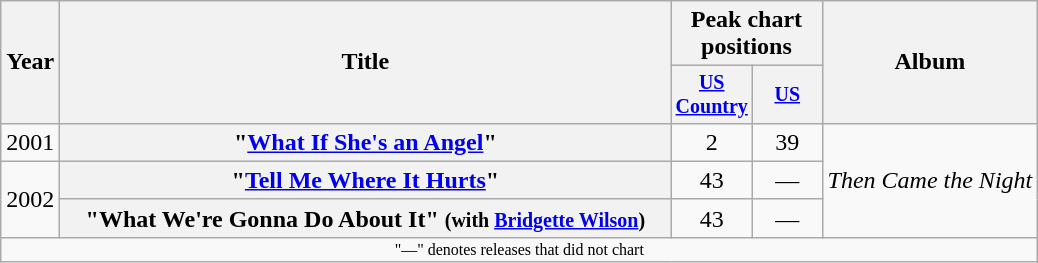<table class="wikitable plainrowheaders" style="text-align:center;">
<tr>
<th rowspan="2">Year</th>
<th rowspan="2" style="width:25em;">Title</th>
<th colspan="2">Peak chart<br>positions</th>
<th rowspan="2">Album</th>
</tr>
<tr style="font-size:smaller;">
<th width="40"><a href='#'>US Country</a></th>
<th width="40"><a href='#'>US</a></th>
</tr>
<tr>
<td>2001</td>
<th scope="row">"<a href='#'>What If She's an Angel</a>"</th>
<td>2</td>
<td>39</td>
<td align="left" rowspan="3"><em>Then Came the Night</em></td>
</tr>
<tr>
<td rowspan="2">2002</td>
<th scope="row">"<a href='#'>Tell Me Where It Hurts</a>"</th>
<td>43</td>
<td>—</td>
</tr>
<tr>
<th scope="row">"What We're Gonna Do About It" <small>(with <a href='#'>Bridgette Wilson</a>)</small></th>
<td>43</td>
<td>—</td>
</tr>
<tr>
<td colspan="10" style="font-size:8pt">"—" denotes releases that did not chart</td>
</tr>
</table>
